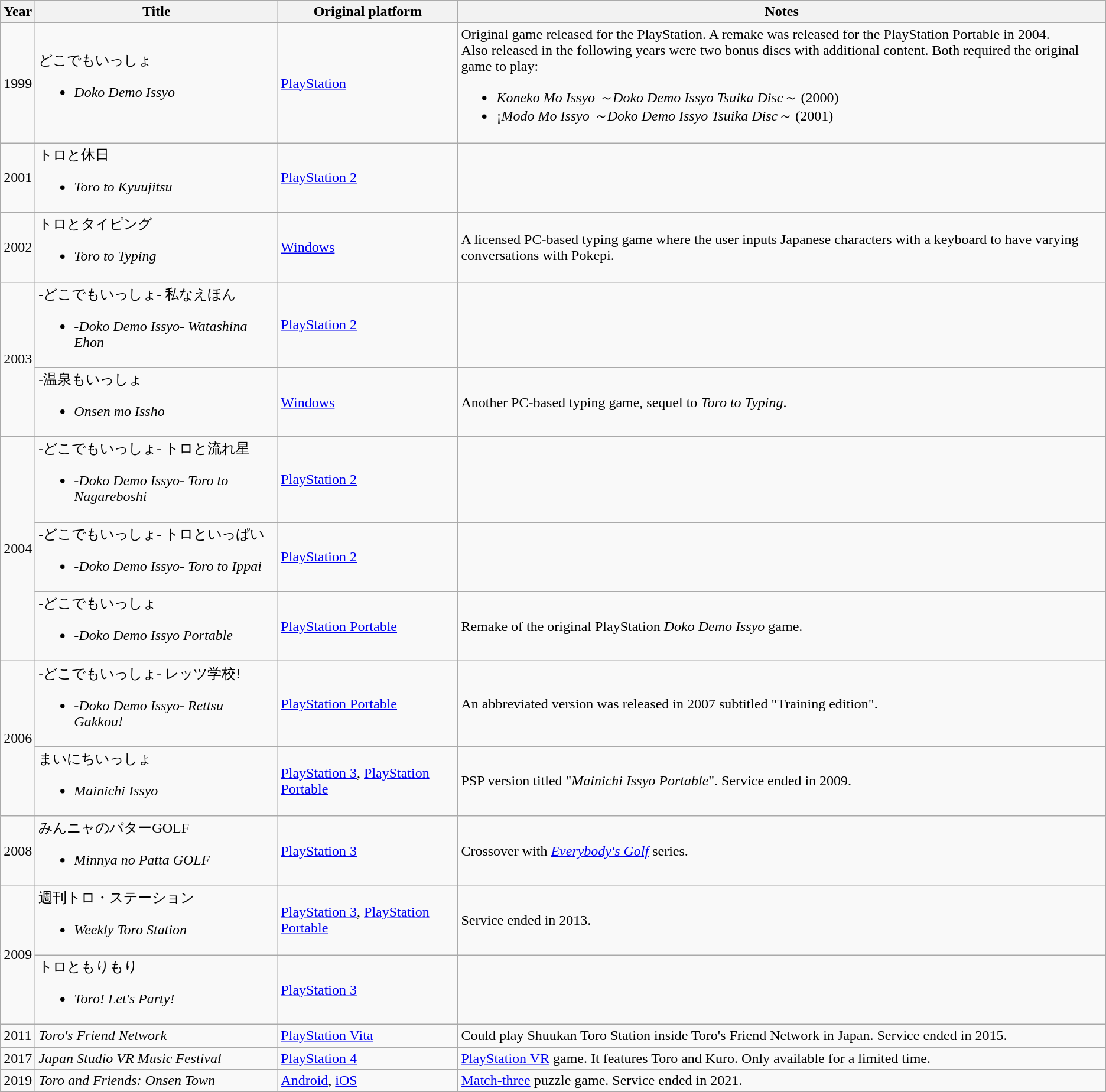<table class="wikitable">
<tr>
<th>Year</th>
<th>Title</th>
<th>Original platform</th>
<th>Notes</th>
</tr>
<tr>
<td>1999</td>
<td>どこでもいっしょ<br><ul><li><em>Doko Demo Issyo</em></li></ul></td>
<td><a href='#'>PlayStation</a></td>
<td>Original game released for the PlayStation. A remake was released for the PlayStation Portable in 2004.<br>Also released in the following years were two bonus discs with additional content. Both required the original game to play:<ul><li><em>Koneko Mo Issyo ～Doko Demo Issyo Tsuika Disc～</em> (2000)</li><li>¡<em>Modo Mo Issyo ～Doko Demo Issyo Tsuika Disc～</em> (2001)</li></ul></td>
</tr>
<tr>
<td>2001</td>
<td>トロと休日<br><ul><li><em>Toro to Kyuujitsu</em></li></ul></td>
<td><a href='#'>PlayStation 2</a></td>
<td></td>
</tr>
<tr>
<td>2002</td>
<td>トロとタイピング<br><ul><li><em>Toro to Typing</em></li></ul></td>
<td><a href='#'>Windows</a></td>
<td>A licensed PC-based typing game where the user inputs Japanese characters with a keyboard to have varying conversations with Pokepi.</td>
</tr>
<tr>
<td rowspan="2">2003</td>
<td>-どこでもいっしょ- 私なえほん<br><ul><li><em>-Doko Demo Issyo- Watashina Ehon</em></li></ul></td>
<td><a href='#'>PlayStation 2</a></td>
<td></td>
</tr>
<tr>
<td>-温泉もいっしょ<br><ul><li><em>Onsen mo Issho</em></li></ul></td>
<td><a href='#'>Windows</a></td>
<td>Another PC-based typing game, sequel to <em>Toro to Typing</em>.</td>
</tr>
<tr>
<td rowspan="3">2004</td>
<td>-どこでもいっしょ- トロと流れ星<br><ul><li><em>-Doko Demo Issyo- Toro to Nagareboshi</em></li></ul></td>
<td><a href='#'>PlayStation 2</a></td>
<td></td>
</tr>
<tr>
<td>-どこでもいっしょ- トロといっぱい<br><ul><li><em>-Doko Demo Issyo- Toro to Ippai</em></li></ul></td>
<td><a href='#'>PlayStation 2</a></td>
<td></td>
</tr>
<tr>
<td>-どこでもいっしょ<br><ul><li><em>-Doko Demo Issyo Portable</em></li></ul></td>
<td><a href='#'>PlayStation Portable</a></td>
<td>Remake of the original PlayStation <em>Doko Demo Issyo</em> game.</td>
</tr>
<tr>
<td rowspan="2">2006</td>
<td>-どこでもいっしょ- レッツ学校!<br><ul><li><em>-Doko Demo Issyo- Rettsu Gakkou!</em></li></ul></td>
<td><a href='#'>PlayStation Portable</a></td>
<td>An abbreviated version was released in 2007 subtitled "Training edition".</td>
</tr>
<tr>
<td>まいにちいっしょ<br><ul><li><em>Mainichi Issyo</em></li></ul></td>
<td><a href='#'>PlayStation 3</a>, <a href='#'>PlayStation Portable</a></td>
<td>PSP version titled "<em>Mainichi Issyo Portable</em>". Service ended in 2009.</td>
</tr>
<tr>
<td>2008</td>
<td>みんニャのパターGOLF<br><ul><li><em>Minnya no Patta GOLF</em></li></ul></td>
<td><a href='#'>PlayStation 3</a></td>
<td>Crossover with <em><a href='#'>Everybody's Golf</a></em> series.</td>
</tr>
<tr>
<td rowspan="2">2009</td>
<td>週刊トロ・ステーション<br><ul><li><em>Weekly Toro Station</em></li></ul></td>
<td><a href='#'>PlayStation 3</a>, <a href='#'>PlayStation Portable</a></td>
<td>Service ended in 2013.</td>
</tr>
<tr>
<td>トロともりもり<br><ul><li><em>Toro! Let's Party!</em></li></ul></td>
<td><a href='#'>PlayStation 3</a></td>
<td></td>
</tr>
<tr>
<td>2011</td>
<td><em>Toro's Friend Network</em></td>
<td><a href='#'>PlayStation Vita</a></td>
<td>Could play Shuukan Toro Station inside Toro's Friend Network in Japan. Service ended in 2015.</td>
</tr>
<tr>
<td>2017</td>
<td><em>Japan Studio VR Music Festival</em></td>
<td><a href='#'>PlayStation 4</a></td>
<td><a href='#'>PlayStation VR</a> game. It features Toro and Kuro. Only available for a limited time.</td>
</tr>
<tr>
<td>2019</td>
<td><em>Toro and Friends: Onsen Town</em></td>
<td><a href='#'>Android</a>, <a href='#'>iOS</a></td>
<td><a href='#'>Match-three</a> puzzle game. Service ended in 2021.</td>
</tr>
</table>
